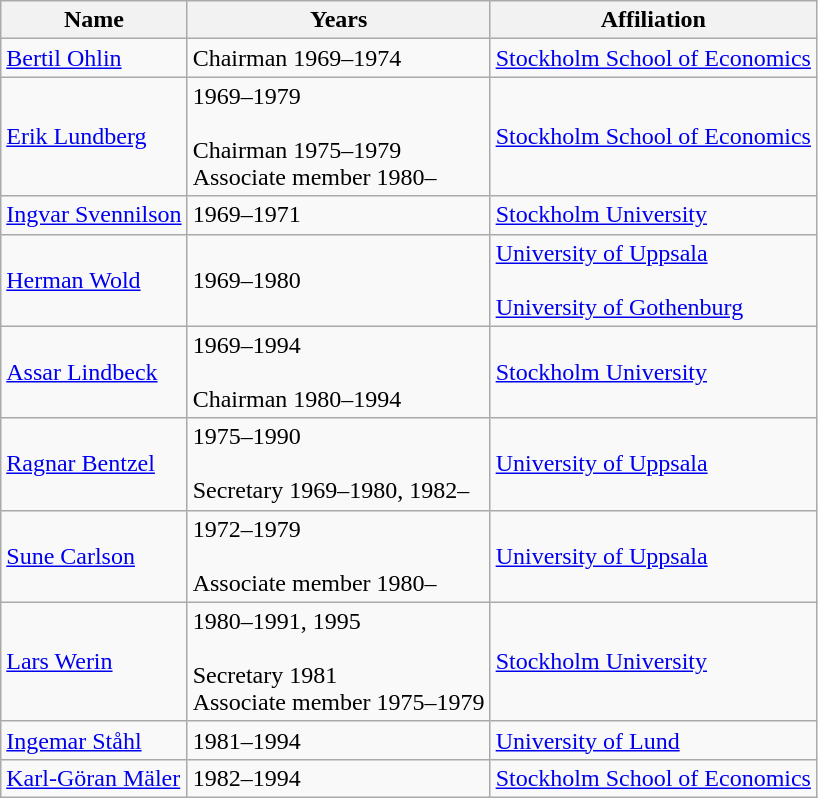<table class="wikitable">
<tr>
<th>Name</th>
<th>Years</th>
<th>Affiliation</th>
</tr>
<tr>
<td><a href='#'>Bertil Ohlin</a></td>
<td>Chairman 1969–1974</td>
<td><a href='#'>Stockholm School of Economics</a></td>
</tr>
<tr>
<td><a href='#'>Erik Lundberg</a></td>
<td>1969–1979<br><br>Chairman 1975–1979<br>Associate member 1980–<br></td>
<td><a href='#'>Stockholm School of Economics</a></td>
</tr>
<tr>
<td><a href='#'>Ingvar Svennilson</a></td>
<td>1969–1971</td>
<td><a href='#'>Stockholm University</a></td>
</tr>
<tr>
<td><a href='#'>Herman Wold</a></td>
<td>1969–1980</td>
<td><a href='#'>University of Uppsala</a><br><br><a href='#'>University of Gothenburg</a></td>
</tr>
<tr>
<td><a href='#'>Assar Lindbeck</a></td>
<td>1969–1994<br><br>Chairman 1980–1994</td>
<td><a href='#'>Stockholm University</a></td>
</tr>
<tr>
<td><a href='#'>Ragnar Bentzel</a></td>
<td>1975–1990<br><br>Secretary 1969–1980, 1982–</td>
<td><a href='#'>University of Uppsala</a></td>
</tr>
<tr>
<td><a href='#'>Sune Carlson</a></td>
<td>1972–1979<br><br>Associate member 1980–</td>
<td><a href='#'>University of Uppsala</a></td>
</tr>
<tr>
<td><a href='#'>Lars Werin</a></td>
<td>1980–1991, 1995<br><br>Secretary 1981<br>Associate member 1975–1979</td>
<td><a href='#'>Stockholm University</a></td>
</tr>
<tr>
<td><a href='#'>Ingemar Ståhl</a></td>
<td>1981–1994</td>
<td><a href='#'>University of Lund</a></td>
</tr>
<tr>
<td><a href='#'>Karl-Göran Mäler</a></td>
<td>1982–1994</td>
<td><a href='#'>Stockholm School of Economics</a></td>
</tr>
</table>
